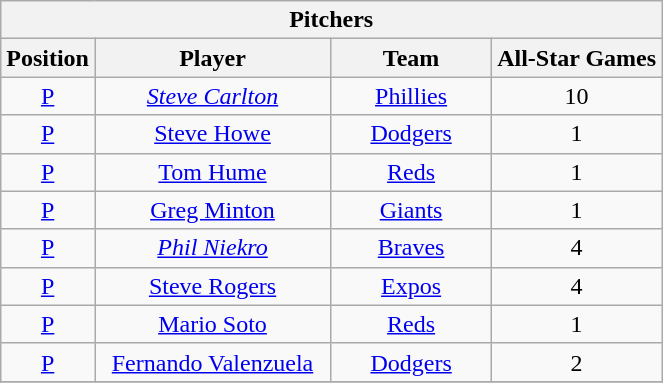<table class="wikitable" style="font-size: 100%; text-align:center;">
<tr>
<th colspan="4">Pitchers</th>
</tr>
<tr>
<th>Position</th>
<th width="150">Player</th>
<th width="100">Team</th>
<th>All-Star Games</th>
</tr>
<tr>
<td><a href='#'>P</a></td>
<td><em><a href='#'>Steve Carlton</a></em></td>
<td><a href='#'>Phillies</a></td>
<td>10</td>
</tr>
<tr>
<td><a href='#'>P</a></td>
<td><a href='#'>Steve Howe</a></td>
<td><a href='#'>Dodgers</a></td>
<td>1</td>
</tr>
<tr>
<td><a href='#'>P</a></td>
<td><a href='#'>Tom Hume</a></td>
<td><a href='#'>Reds</a></td>
<td>1</td>
</tr>
<tr>
<td><a href='#'>P</a></td>
<td><a href='#'>Greg Minton</a></td>
<td><a href='#'>Giants</a></td>
<td>1</td>
</tr>
<tr>
<td><a href='#'>P</a></td>
<td><em><a href='#'>Phil Niekro</a></em></td>
<td><a href='#'>Braves</a></td>
<td>4</td>
</tr>
<tr>
<td><a href='#'>P</a></td>
<td><a href='#'>Steve Rogers</a></td>
<td><a href='#'>Expos</a></td>
<td>4</td>
</tr>
<tr>
<td><a href='#'>P</a></td>
<td><a href='#'>Mario Soto</a></td>
<td><a href='#'>Reds</a></td>
<td>1</td>
</tr>
<tr>
<td><a href='#'>P</a></td>
<td><a href='#'>Fernando Valenzuela</a></td>
<td><a href='#'>Dodgers</a></td>
<td>2</td>
</tr>
<tr>
</tr>
</table>
